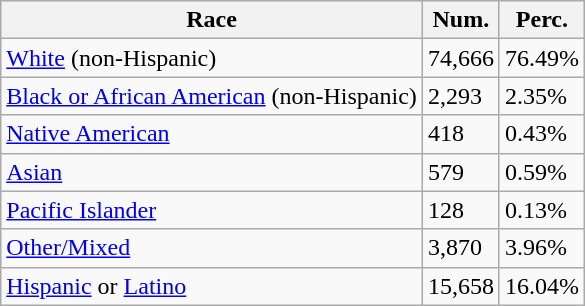<table class="wikitable">
<tr>
<th>Race</th>
<th>Num.</th>
<th>Perc.</th>
</tr>
<tr>
<td><a href='#'>White</a> (non-Hispanic)</td>
<td>74,666</td>
<td>76.49%</td>
</tr>
<tr>
<td><a href='#'>Black or African American</a> (non-Hispanic)</td>
<td>2,293</td>
<td>2.35%</td>
</tr>
<tr>
<td><a href='#'>Native American</a></td>
<td>418</td>
<td>0.43%</td>
</tr>
<tr>
<td><a href='#'>Asian</a></td>
<td>579</td>
<td>0.59%</td>
</tr>
<tr>
<td><a href='#'>Pacific Islander</a></td>
<td>128</td>
<td>0.13%</td>
</tr>
<tr>
<td><a href='#'>Other/Mixed</a></td>
<td>3,870</td>
<td>3.96%</td>
</tr>
<tr>
<td><a href='#'>Hispanic</a> or <a href='#'>Latino</a></td>
<td>15,658</td>
<td>16.04%</td>
</tr>
</table>
